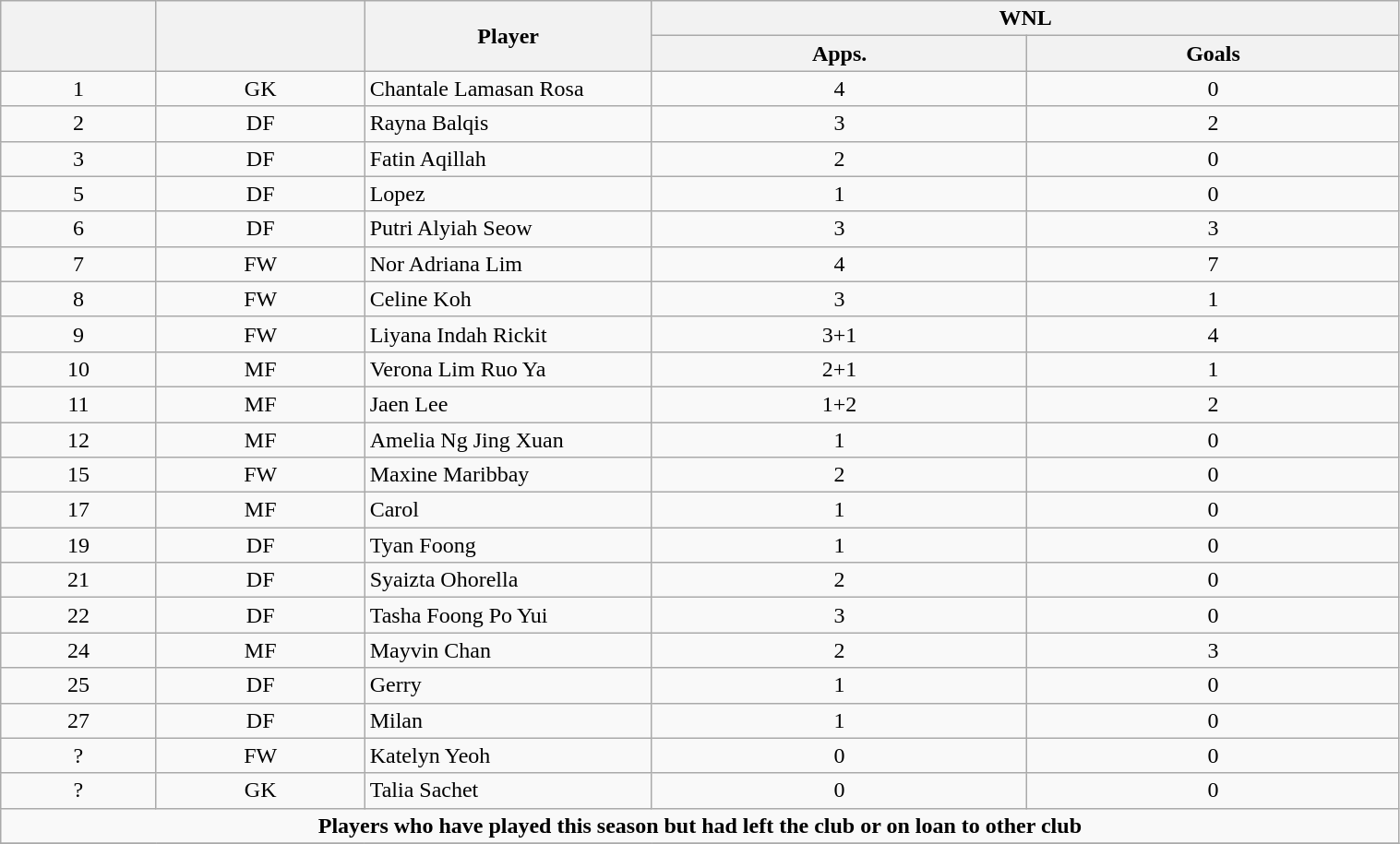<table class="wikitable" style="text-align:center; font-size:100%; width:80%;">
<tr>
<th rowspan=2></th>
<th rowspan=2></th>
<th rowspan=2 width="200">Player</th>
<th colspan=2 width="105">WNL</th>
</tr>
<tr>
<th>Apps.</th>
<th> Goals</th>
</tr>
<tr>
<td>1</td>
<td>GK</td>
<td align="left"> Chantale Lamasan Rosa</td>
<td>4</td>
<td>0</td>
</tr>
<tr>
<td>2</td>
<td>DF</td>
<td align="left"> Rayna Balqis</td>
<td>3</td>
<td>2</td>
</tr>
<tr>
<td>3</td>
<td>DF</td>
<td align="left"> Fatin Aqillah</td>
<td>2</td>
<td>0</td>
</tr>
<tr>
<td>5</td>
<td>DF</td>
<td align="left"> Lopez</td>
<td>1</td>
<td>0</td>
</tr>
<tr>
<td>6</td>
<td>DF</td>
<td align="left"> Putri Alyiah Seow</td>
<td>3</td>
<td>3</td>
</tr>
<tr>
<td>7</td>
<td>FW</td>
<td align="left"> Nor Adriana Lim</td>
<td>4</td>
<td>7</td>
</tr>
<tr>
<td>8</td>
<td>FW</td>
<td align="left"> Celine Koh</td>
<td>3</td>
<td>1</td>
</tr>
<tr>
<td>9</td>
<td>FW</td>
<td align="left"> Liyana Indah Rickit</td>
<td>3+1</td>
<td>4</td>
</tr>
<tr>
<td>10</td>
<td>MF</td>
<td align="left"> Verona Lim Ruo Ya</td>
<td>2+1</td>
<td>1</td>
</tr>
<tr>
<td>11</td>
<td>MF</td>
<td align="left"> Jaen Lee</td>
<td>1+2</td>
<td>2</td>
</tr>
<tr>
<td>12</td>
<td>MF</td>
<td align="left"> Amelia Ng Jing Xuan</td>
<td>1</td>
<td>0</td>
</tr>
<tr>
<td>15</td>
<td>FW</td>
<td align="left"> Maxine Maribbay</td>
<td>2</td>
<td>0</td>
</tr>
<tr>
<td>17</td>
<td>MF</td>
<td align="left"> Carol</td>
<td>1</td>
<td>0</td>
</tr>
<tr>
<td>19</td>
<td>DF</td>
<td align="left"> Tyan Foong</td>
<td>1</td>
<td>0</td>
</tr>
<tr>
<td>21</td>
<td>DF</td>
<td align="left"> Syaizta Ohorella</td>
<td>2</td>
<td>0</td>
</tr>
<tr>
<td>22</td>
<td>DF</td>
<td align="left"> Tasha Foong Po Yui</td>
<td>3</td>
<td>0</td>
</tr>
<tr>
<td>24</td>
<td>MF</td>
<td align="left"> Mayvin Chan</td>
<td>2</td>
<td>3</td>
</tr>
<tr>
<td>25</td>
<td>DF</td>
<td align="left"> Gerry</td>
<td>1</td>
<td>0</td>
</tr>
<tr>
<td>27</td>
<td>DF</td>
<td align="left"> Milan</td>
<td>1</td>
<td>0</td>
</tr>
<tr>
<td>?</td>
<td>FW</td>
<td align="left"> Katelyn Yeoh</td>
<td>0</td>
<td>0</td>
</tr>
<tr>
<td>?</td>
<td>GK</td>
<td align="left"> Talia Sachet</td>
<td>0</td>
<td>0</td>
</tr>
<tr>
<td colspan="15"><strong>Players who have played this season but had left the club or on loan to other club</strong></td>
</tr>
<tr>
</tr>
</table>
